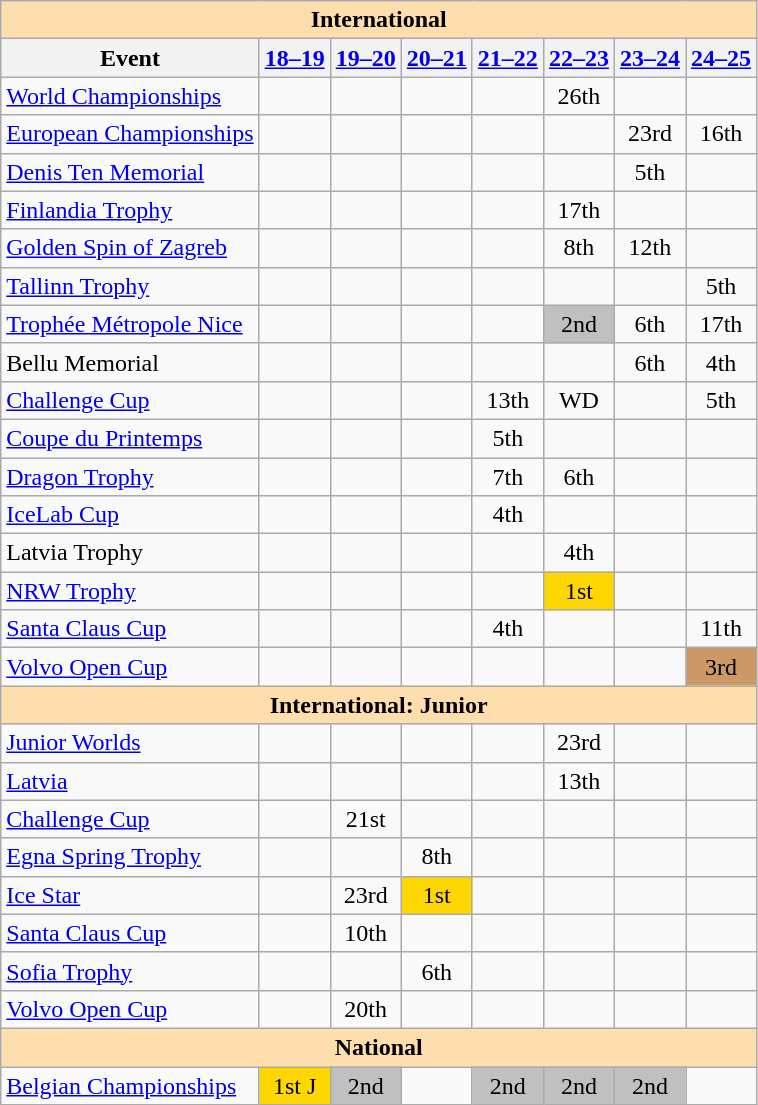<table class="wikitable" style="text-align:center">
<tr>
<th colspan="8" align="center" style="background-color: #ffdead; ">International</th>
</tr>
<tr>
<th>Event</th>
<th><a href='#'>18–19</a></th>
<th><a href='#'>19–20</a></th>
<th><a href='#'>20–21</a></th>
<th><a href='#'>21–22</a></th>
<th><a href='#'>22–23</a></th>
<th><a href='#'>23–24</a></th>
<th><a href='#'>24–25</a></th>
</tr>
<tr>
<td align="left"><a href='#'>World Championships</a></td>
<td></td>
<td></td>
<td></td>
<td></td>
<td>26th</td>
<td></td>
<td></td>
</tr>
<tr>
<td align="left"><a href='#'>European Championships</a></td>
<td></td>
<td></td>
<td></td>
<td></td>
<td></td>
<td>23rd</td>
<td>16th</td>
</tr>
<tr>
<td align="left"> <a href='#'>Denis Ten Memorial</a></td>
<td></td>
<td></td>
<td></td>
<td></td>
<td></td>
<td>5th</td>
<td></td>
</tr>
<tr>
<td align="left"> <a href='#'>Finlandia Trophy</a></td>
<td></td>
<td></td>
<td></td>
<td></td>
<td>17th</td>
<td></td>
<td></td>
</tr>
<tr>
<td align="left"> <a href='#'>Golden Spin of Zagreb</a></td>
<td></td>
<td></td>
<td></td>
<td></td>
<td>8th</td>
<td>12th</td>
<td></td>
</tr>
<tr>
<td align="left"> <a href='#'>Tallinn Trophy</a></td>
<td></td>
<td></td>
<td></td>
<td></td>
<td></td>
<td></td>
<td>5th</td>
</tr>
<tr>
<td align="left"> <a href='#'>Trophée Métropole Nice</a></td>
<td></td>
<td></td>
<td></td>
<td></td>
<td bgcolor=silver>2nd</td>
<td>6th</td>
<td>17th</td>
</tr>
<tr>
<td align="left">Bellu Memorial</td>
<td></td>
<td></td>
<td></td>
<td></td>
<td></td>
<td>6th</td>
<td>4th</td>
</tr>
<tr>
<td align="left"><a href='#'>Challenge Cup</a></td>
<td></td>
<td></td>
<td></td>
<td>13th</td>
<td>WD</td>
<td></td>
<td>5th</td>
</tr>
<tr>
<td align="left"><a href='#'>Coupe du Printemps</a></td>
<td></td>
<td></td>
<td></td>
<td>5th</td>
<td></td>
<td></td>
<td></td>
</tr>
<tr>
<td align="left"><a href='#'>Dragon Trophy</a></td>
<td></td>
<td></td>
<td></td>
<td>7th</td>
<td>6th</td>
<td></td>
<td></td>
</tr>
<tr>
<td align="left"><a href='#'>IceLab Cup</a></td>
<td></td>
<td></td>
<td></td>
<td>4th</td>
<td></td>
<td></td>
<td></td>
</tr>
<tr>
<td align="left">Latvia Trophy</td>
<td></td>
<td></td>
<td></td>
<td></td>
<td>4th</td>
<td></td>
<td></td>
</tr>
<tr>
<td align="left"><a href='#'>NRW Trophy</a></td>
<td></td>
<td></td>
<td></td>
<td></td>
<td bgcolor=gold>1st</td>
<td></td>
<td></td>
</tr>
<tr>
<td align="left"><a href='#'>Santa Claus Cup</a></td>
<td></td>
<td></td>
<td></td>
<td>4th</td>
<td></td>
<td></td>
<td>11th</td>
</tr>
<tr>
<td align="left"><a href='#'>Volvo Open Cup</a></td>
<td></td>
<td></td>
<td></td>
<td></td>
<td></td>
<td></td>
<td bgcolor=cc9966>3rd</td>
</tr>
<tr>
<th colspan="8" align="center" style="background-color: #ffdead; ">International: Junior</th>
</tr>
<tr>
<td align="left"><a href='#'>Junior Worlds</a></td>
<td></td>
<td></td>
<td></td>
<td></td>
<td>23rd</td>
<td></td>
<td></td>
</tr>
<tr>
<td align="left"> <a href='#'>Latvia</a></td>
<td></td>
<td></td>
<td></td>
<td></td>
<td>13th</td>
<td></td>
<td></td>
</tr>
<tr>
<td align="left"><a href='#'>Challenge Cup</a></td>
<td></td>
<td>21st</td>
<td></td>
<td></td>
<td></td>
<td></td>
<td></td>
</tr>
<tr>
<td align="left"><a href='#'>Egna Spring Trophy</a></td>
<td></td>
<td></td>
<td>8th</td>
<td></td>
<td></td>
<td></td>
<td></td>
</tr>
<tr>
<td align="left"><a href='#'>Ice Star</a></td>
<td></td>
<td>23rd</td>
<td bgcolor=gold>1st</td>
<td></td>
<td></td>
<td></td>
<td></td>
</tr>
<tr>
<td align="left"><a href='#'>Santa Claus Cup</a></td>
<td></td>
<td>10th</td>
<td></td>
<td></td>
<td></td>
<td></td>
<td></td>
</tr>
<tr>
<td align="left"><a href='#'>Sofia Trophy</a></td>
<td></td>
<td></td>
<td>6th</td>
<td></td>
<td></td>
<td></td>
<td></td>
</tr>
<tr>
<td align="left"><a href='#'>Volvo Open Cup</a></td>
<td></td>
<td>20th</td>
<td></td>
<td></td>
<td></td>
<td></td>
<td></td>
</tr>
<tr>
<th colspan="8" align="center" style="background-color: #ffdead; ">National</th>
</tr>
<tr>
<td align="left"><a href='#'>Belgian Championships</a></td>
<td bgcolor=gold>1st J</td>
<td bgcolor=silver>2nd</td>
<td></td>
<td bgcolor=silver>2nd</td>
<td bgcolor=silver>2nd</td>
<td bgcolor=silver>2nd</td>
<td></td>
</tr>
</table>
